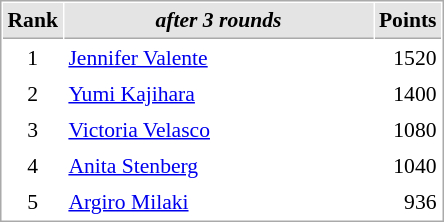<table cellspacing="1" cellpadding="3" style="border:1px solid #aaa; font-size:90%;">
<tr style="background:#e4e4e4;">
<th style="border-bottom:1px solid #aaa; width:10px;">Rank</th>
<th style="border-bottom:1px solid #aaa; width:200px; white-space:nowrap;"><em>after 3 rounds</em> </th>
<th style="border-bottom:1px solid #aaa; width:20px;">Points</th>
</tr>
<tr>
<td align=center>1</td>
<td> <a href='#'>Jennifer Valente</a></td>
<td align=right>1520</td>
</tr>
<tr>
<td align=center>2</td>
<td> <a href='#'>Yumi Kajihara</a></td>
<td align=right>1400</td>
</tr>
<tr>
<td align=center>3</td>
<td> <a href='#'>Victoria Velasco</a></td>
<td align=right>1080</td>
</tr>
<tr>
<td align=center>4</td>
<td> <a href='#'>Anita Stenberg</a></td>
<td align=right>1040</td>
</tr>
<tr>
<td align=center>5</td>
<td> <a href='#'>Argiro Milaki</a></td>
<td align=right>936</td>
</tr>
</table>
